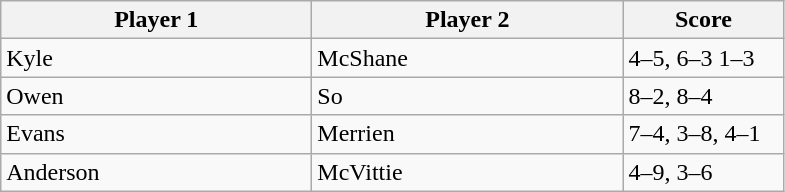<table class="wikitable" style="font-size: 100%">
<tr>
<th width=200>Player 1</th>
<th width=200>Player 2</th>
<th width=100>Score</th>
</tr>
<tr>
<td>Kyle</td>
<td>McShane</td>
<td>4–5, 6–3 1–3</td>
</tr>
<tr>
<td>Owen</td>
<td>So</td>
<td>8–2, 8–4</td>
</tr>
<tr>
<td>Evans</td>
<td>Merrien</td>
<td>7–4, 3–8, 4–1</td>
</tr>
<tr>
<td>Anderson</td>
<td>McVittie</td>
<td>4–9, 3–6</td>
</tr>
</table>
